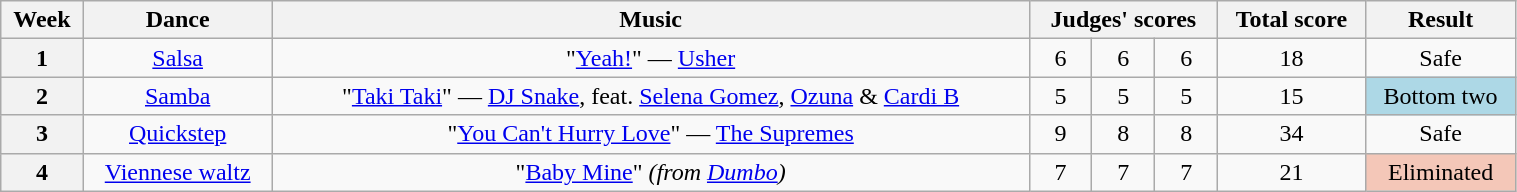<table class="wikitable unsortable" style="text-align:center; width:80%">
<tr>
<th scope="col">Week</th>
<th scope="col">Dance</th>
<th scope="col">Music</th>
<th scope="col" colspan="3">Judges' scores</th>
<th scope="col">Total score</th>
<th scope="col">Result</th>
</tr>
<tr>
<th scope="row">1</th>
<td><a href='#'>Salsa</a></td>
<td>"<a href='#'>Yeah!</a>" — <a href='#'>Usher</a></td>
<td>6</td>
<td>6</td>
<td>6</td>
<td>18</td>
<td>Safe</td>
</tr>
<tr>
<th scope="row">2</th>
<td><a href='#'>Samba</a></td>
<td>"<a href='#'>Taki Taki</a>" — <a href='#'>DJ Snake</a>, feat. <a href='#'>Selena Gomez</a>, <a href='#'>Ozuna</a> & <a href='#'>Cardi B</a></td>
<td>5</td>
<td>5</td>
<td>5</td>
<td>15</td>
<td bgcolor="lightblue">Bottom two</td>
</tr>
<tr>
<th scope="row">3</th>
<td><a href='#'>Quickstep</a></td>
<td>"<a href='#'>You Can't Hurry Love</a>" — <a href='#'>The Supremes</a></td>
<td>9</td>
<td>8</td>
<td>8</td>
<td>34</td>
<td>Safe</td>
</tr>
<tr>
<th scope="row">4</th>
<td><a href='#'>Viennese waltz</a></td>
<td>"<a href='#'>Baby Mine</a>" <em>(from <a href='#'>Dumbo</a>)</em></td>
<td>7</td>
<td>7</td>
<td>7</td>
<td>21</td>
<td bgcolor="f4c7b8">Eliminated</td>
</tr>
</table>
